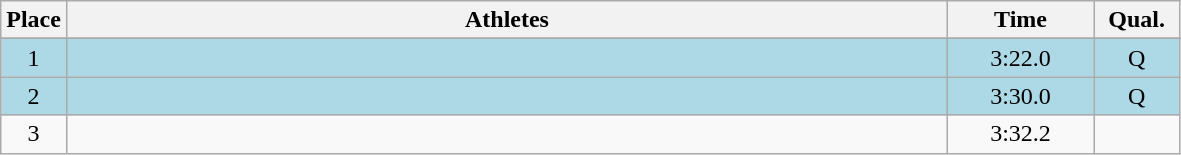<table class=wikitable style="text-align:center">
<tr>
<th width=20>Place</th>
<th width=580>Athletes</th>
<th width=90>Time</th>
<th width=50>Qual.</th>
</tr>
<tr>
</tr>
<tr bgcolor=lightblue>
<td>1</td>
<td align=left></td>
<td>3:22.0</td>
<td>Q</td>
</tr>
<tr bgcolor=lightblue>
<td>2</td>
<td align=left></td>
<td>3:30.0</td>
<td>Q</td>
</tr>
<tr>
<td>3</td>
<td align=left></td>
<td>3:32.2</td>
<td></td>
</tr>
</table>
